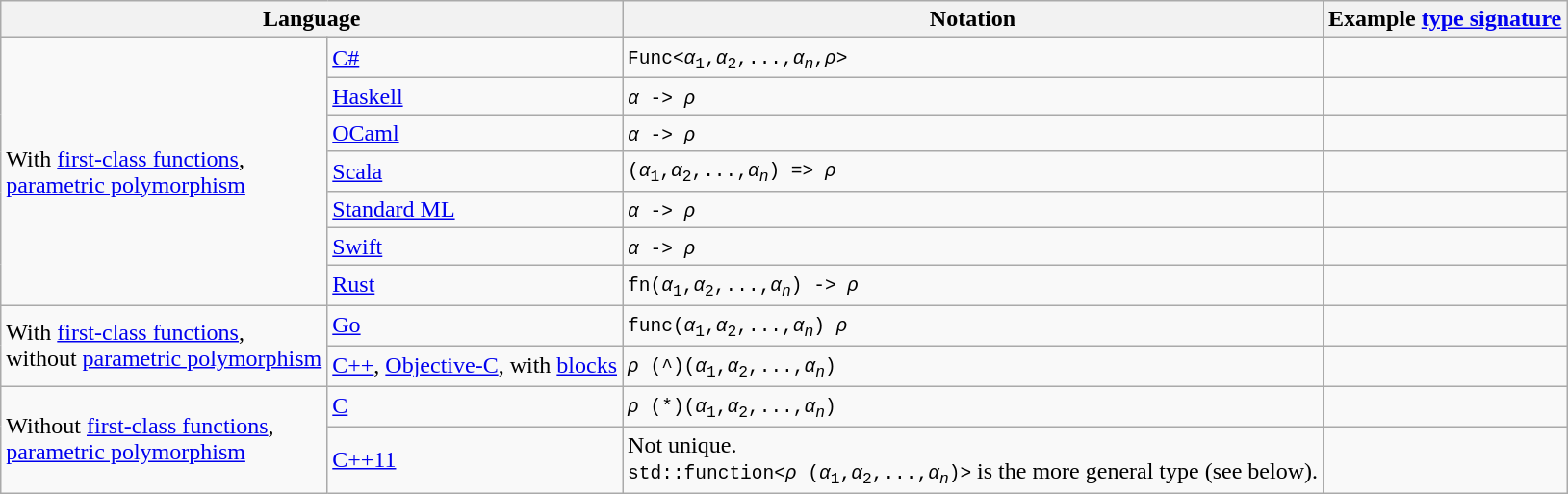<table class=wikitable>
<tr>
<th colspan=2>Language</th>
<th>Notation</th>
<th>Example <a href='#'>type signature</a></th>
</tr>
<tr>
<td rowspan=7>With <a href='#'>first-class functions</a>,<br> <a href='#'>parametric polymorphism</a></td>
<td><a href='#'>C#</a></td>
<td><code>Func<<em>α</em><sub>1</sub>,<em>α</em><sub>2</sub>,...,<em>α</em><sub><em>n</em></sub>,<em>ρ</em>></code></td>
<td></td>
</tr>
<tr>
<td><a href='#'>Haskell</a></td>
<td><code><em>α</em> -> <em>ρ</em></code></td>
<td></td>
</tr>
<tr>
<td><a href='#'>OCaml</a></td>
<td><code><em>α</em> -> <em>ρ</em></code></td>
<td></td>
</tr>
<tr>
<td><a href='#'>Scala</a></td>
<td><code>(<em>α</em><sub>1</sub>,<em>α</em><sub>2</sub>,...,<em>α</em><sub><em>n</em></sub>) => <em>ρ</em></code></td>
<td></td>
</tr>
<tr>
<td><a href='#'>Standard ML</a></td>
<td><code><em>α</em> -> <em>ρ</em></code></td>
<td></td>
</tr>
<tr>
<td><a href='#'>Swift</a></td>
<td><code><em>α</em> -> <em>ρ</em></code></td>
<td></td>
</tr>
<tr>
<td><a href='#'>Rust</a></td>
<td><code>fn(<em>α</em><sub>1</sub>,<em>α</em><sub>2</sub>,...,<em>α</em><sub><em>n</em></sub>) -> <em>ρ</em></code></td>
<td></td>
</tr>
<tr>
<td rowspan=2>With <a href='#'>first-class functions</a>,<br> without <a href='#'>parametric polymorphism</a></td>
<td><a href='#'>Go</a></td>
<td><code>func(<em>α</em><sub>1</sub>,<em>α</em><sub>2</sub>,...,<em>α</em><sub><em>n</em></sub>) <em>ρ</em></code></td>
<td></td>
</tr>
<tr>
<td><a href='#'>C++</a>, <a href='#'>Objective-C</a>, with <a href='#'>blocks</a></td>
<td><code><em>ρ</em> (^)(<em>α</em><sub>1</sub>,<em>α</em><sub>2</sub>,...,<em>α</em><sub><em>n</em></sub>)</code></td>
<td></td>
</tr>
<tr>
<td rowspan=2>Without <a href='#'>first-class functions</a>,<br> <a href='#'>parametric polymorphism</a></td>
<td><a href='#'>C</a></td>
<td><code><em>ρ</em> (*)(<em>α</em><sub>1</sub>,<em>α</em><sub>2</sub>,...,<em>α</em><sub><em>n</em></sub>)</code></td>
<td></td>
</tr>
<tr>
<td><a href='#'>C++11</a></td>
<td>Not unique.<br><code>std::function<<em>ρ</em> (<em>α</em><sub>1</sub>,<em>α</em><sub>2</sub>,...,<em>α</em><sub><em>n</em></sub>)></code> is the more general type (see below).</td>
<td></td>
</tr>
</table>
